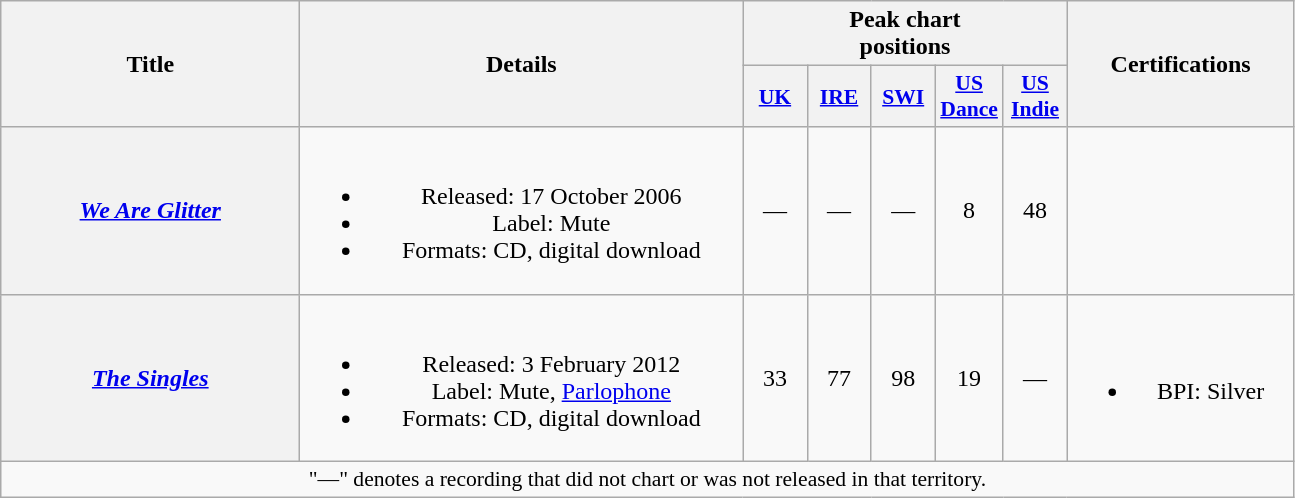<table class="wikitable plainrowheaders" style="text-align:center">
<tr>
<th scope="col" rowspan="2" style="width:12em;">Title</th>
<th scope="col" rowspan="2" style="width:18em;">Details</th>
<th scope="col" colspan="5">Peak chart<br>positions</th>
<th scope="col" rowspan="2" style="width:9em;">Certifications</th>
</tr>
<tr>
<th scope="col" style="width:2.5em;font-size:90%;"><a href='#'>UK</a><br></th>
<th scope="col" style="width:2.5em;font-size:90%;"><a href='#'>IRE</a><br></th>
<th scope="col" style="width:2.5em;font-size:90%;"><a href='#'>SWI</a><br></th>
<th scope="col" style="width:2.5em;font-size:90%;"><a href='#'>US<br>Dance</a><br></th>
<th scope="col" style="width:2.5em;font-size:90%;"><a href='#'>US<br>Indie</a><br></th>
</tr>
<tr>
<th scope="row"><em><a href='#'>We Are Glitter</a></em></th>
<td><br><ul><li>Released: 17 October 2006</li><li>Label: Mute</li><li>Formats: CD, digital download</li></ul></td>
<td>—</td>
<td>—</td>
<td>—</td>
<td>8</td>
<td>48</td>
<td></td>
</tr>
<tr>
<th scope="row"><em><a href='#'>The Singles</a></em></th>
<td><br><ul><li>Released: 3 February 2012</li><li>Label: Mute, <a href='#'>Parlophone</a></li><li>Formats: CD, digital download</li></ul></td>
<td>33</td>
<td>77</td>
<td>98</td>
<td>19</td>
<td>—</td>
<td><br><ul><li>BPI: Silver</li></ul></td>
</tr>
<tr>
<td colspan="8" style="font-size:90%">"—" denotes a recording that did not chart or was not released in that territory.</td>
</tr>
</table>
